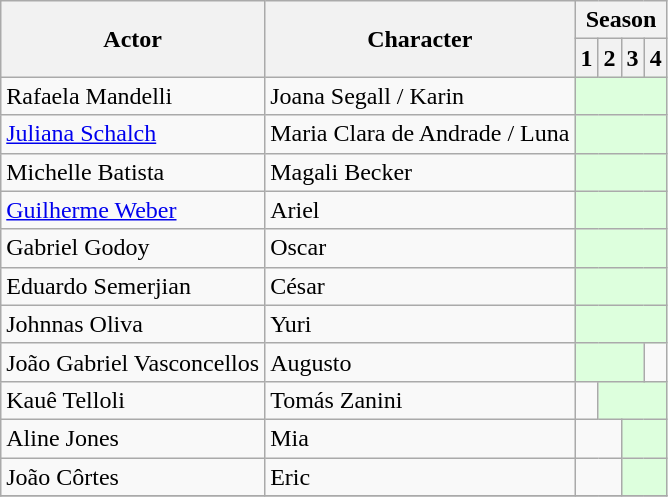<table class="wikitable">
<tr>
<th rowspan="2">Actor</th>
<th rowspan="2">Character</th>
<th colspan="4">Season</th>
</tr>
<tr>
<th>1<br></th>
<th>2<br></th>
<th>3<br></th>
<th>4<br></th>
</tr>
<tr>
<td>Rafaela Mandelli</td>
<td>Joana Segall / Karin</td>
<td style="background: #ddffdd" colspan="4" align="center"></td>
</tr>
<tr>
<td><a href='#'>Juliana Schalch</a></td>
<td>Maria Clara de Andrade / Luna</td>
<td style="background: #ddffdd" colspan="4" align="center"></td>
</tr>
<tr>
<td>Michelle Batista</td>
<td>Magali Becker</td>
<td style="background: #ddffdd" colspan="4" align="center"></td>
</tr>
<tr>
<td><a href='#'>Guilherme Weber</a></td>
<td>Ariel</td>
<td style="background: #ddffdd" colspan="4" align="center"></td>
</tr>
<tr>
<td>Gabriel Godoy</td>
<td>Oscar</td>
<td style="background: #ddffdd" colspan="4" align="center"></td>
</tr>
<tr>
<td>Eduardo Semerjian</td>
<td>César</td>
<td style="background: #ddffdd" colspan="4" align="center"></td>
</tr>
<tr>
<td>Johnnas Oliva</td>
<td>Yuri</td>
<td colspan="4" style="background: #ddffdd" align="center"></td>
</tr>
<tr>
<td>João Gabriel Vasconcellos</td>
<td>Augusto</td>
<td style="background: #ddffdd" colspan="3" align="center"></td>
<td></td>
</tr>
<tr>
<td>Kauê Telloli</td>
<td>Tomás Zanini</td>
<td></td>
<td style="background: #ddffdd" colspan="3" align="center"></td>
</tr>
<tr>
<td>Aline Jones</td>
<td>Mia</td>
<td colspan=2></td>
<td style="background: #ddffdd" colspan="2" align="center"></td>
</tr>
<tr>
<td>João Côrtes</td>
<td>Eric</td>
<td colspan=2></td>
<td style="background: #ddffdd" colspan="2" align="center"></td>
</tr>
<tr>
</tr>
</table>
